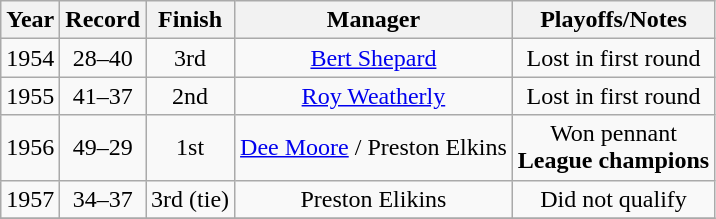<table class="wikitable" style="text-align:center">
<tr>
<th>Year</th>
<th>Record</th>
<th>Finish</th>
<th>Manager</th>
<th>Playoffs/Notes</th>
</tr>
<tr align=center>
<td>1954</td>
<td>28–40</td>
<td>3rd</td>
<td><a href='#'>Bert Shepard</a></td>
<td>Lost in first round</td>
</tr>
<tr align=center>
<td>1955</td>
<td>41–37</td>
<td>2nd</td>
<td><a href='#'>Roy Weatherly</a></td>
<td>Lost in first round</td>
</tr>
<tr align=center>
<td>1956</td>
<td>49–29</td>
<td>1st</td>
<td><a href='#'>Dee Moore</a> / Preston Elkins</td>
<td>Won pennant<br><strong>League champions</strong></td>
</tr>
<tr align=center>
<td>1957</td>
<td>34–37</td>
<td>3rd (tie)</td>
<td>Preston Elikins</td>
<td>Did not qualify</td>
</tr>
<tr align=center>
</tr>
</table>
